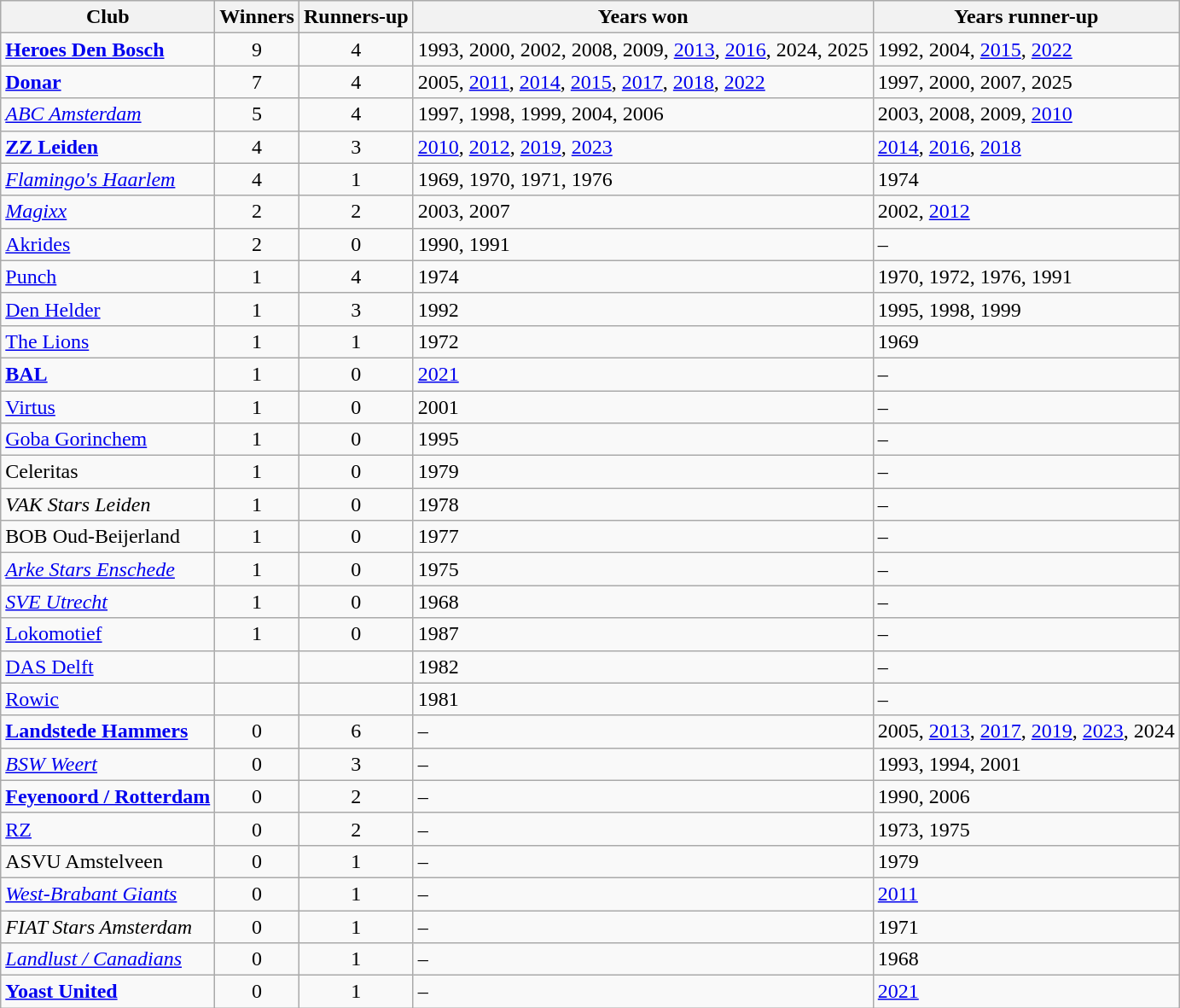<table class="wikitable plainrowheaders sortable">
<tr>
<th scope=col>Club</th>
<th scope=col>Winners</th>
<th scope=col>Runners-up</th>
<th scope=col>Years won</th>
<th scope=col>Years runner-up</th>
</tr>
<tr>
<td><strong><a href='#'>Heroes Den Bosch</a></strong></td>
<td align=center>9</td>
<td align=center>4</td>
<td>1993, 2000, 2002, 2008, 2009, <a href='#'>2013</a>, <a href='#'>2016</a>, 2024, 2025</td>
<td>1992, 2004, <a href='#'>2015</a>, <a href='#'>2022</a></td>
</tr>
<tr>
<td><a href='#'><strong>Donar</strong></a></td>
<td align=center>7</td>
<td align=center>4</td>
<td>2005, <a href='#'>2011</a>, <a href='#'>2014</a>, <a href='#'>2015</a>, <a href='#'>2017</a>, <a href='#'>2018</a>, <a href='#'>2022</a></td>
<td>1997, 2000, 2007, 2025</td>
</tr>
<tr>
<td><em><a href='#'>ABC Amsterdam</a></em></td>
<td align=center>5</td>
<td align=center>4</td>
<td>1997, 1998, 1999, 2004, 2006</td>
<td>2003, 2008, 2009, <a href='#'>2010</a></td>
</tr>
<tr>
<td><strong><a href='#'>ZZ Leiden</a></strong></td>
<td align="center">4</td>
<td align="center">3</td>
<td><a href='#'>2010</a>, <a href='#'>2012</a>, <a href='#'>2019</a>, <a href='#'>2023</a></td>
<td><a href='#'>2014</a>, <a href='#'>2016</a>, <a href='#'>2018</a></td>
</tr>
<tr>
<td><em><a href='#'>Flamingo's Haarlem</a></em></td>
<td align=center>4</td>
<td align=center>1</td>
<td>1969, 1970, 1971, 1976</td>
<td>1974</td>
</tr>
<tr>
<td><em><a href='#'>Magixx</a></em></td>
<td align=center>2</td>
<td align=center>2</td>
<td>2003, 2007</td>
<td>2002, <a href='#'>2012</a></td>
</tr>
<tr>
<td><a href='#'>Akrides</a></td>
<td align=center>2</td>
<td align=center>0</td>
<td>1990, 1991</td>
<td>–</td>
</tr>
<tr>
<td><a href='#'>Punch</a></td>
<td align=center>1</td>
<td align=center>4</td>
<td>1974</td>
<td>1970, 1972, 1976, 1991</td>
</tr>
<tr>
<td><a href='#'>Den Helder</a></td>
<td align=center>1</td>
<td align=center>3</td>
<td>1992</td>
<td>1995, 1998, 1999</td>
</tr>
<tr>
<td><a href='#'>The Lions</a></td>
<td align=center>1</td>
<td align=center>1</td>
<td>1972</td>
<td>1969</td>
</tr>
<tr>
<td><a href='#'><strong>BAL</strong></a></td>
<td align=center>1</td>
<td align=center>0</td>
<td><a href='#'>2021</a></td>
<td>–</td>
</tr>
<tr>
<td><a href='#'>Virtus</a></td>
<td align=center>1</td>
<td align=center>0</td>
<td>2001</td>
<td>–</td>
</tr>
<tr>
<td><a href='#'>Goba Gorinchem</a></td>
<td align=center>1</td>
<td align=center>0</td>
<td>1995</td>
<td>–</td>
</tr>
<tr>
<td>Celeritas</td>
<td align=center>1</td>
<td align=center>0</td>
<td>1979</td>
<td>–</td>
</tr>
<tr>
<td><em>VAK Stars Leiden</em></td>
<td align=center>1</td>
<td align=center>0</td>
<td>1978</td>
<td>–</td>
</tr>
<tr>
<td>BOB Oud-Beijerland</td>
<td align=center>1</td>
<td align=center>0</td>
<td>1977</td>
<td>–</td>
</tr>
<tr>
<td><em><a href='#'>Arke Stars Enschede</a></em></td>
<td align=center>1</td>
<td align=center>0</td>
<td>1975</td>
<td>–</td>
</tr>
<tr>
<td><em><a href='#'>SVE Utrecht</a></em></td>
<td align=center>1</td>
<td align=center>0</td>
<td>1968</td>
<td>–</td>
</tr>
<tr>
<td><a href='#'>Lokomotief</a></td>
<td align=center>1</td>
<td align=center>0</td>
<td>1987</td>
<td>–</td>
</tr>
<tr>
<td><a href='#'>DAS Delft</a></td>
<td></td>
<td></td>
<td>1982</td>
<td>–</td>
</tr>
<tr>
<td><a href='#'>Rowic</a></td>
<td></td>
<td></td>
<td>1981</td>
<td>–</td>
</tr>
<tr>
<td><strong><a href='#'>Landstede Hammers</a></strong></td>
<td align=center>0</td>
<td align=center>6</td>
<td>–</td>
<td>2005, <a href='#'>2013</a>, <a href='#'>2017</a>, <a href='#'>2019</a>, <a href='#'>2023</a>, 2024</td>
</tr>
<tr>
<td><em><a href='#'>BSW Weert</a></em></td>
<td align=center>0</td>
<td align=center>3</td>
<td>–</td>
<td>1993, 1994, 2001</td>
</tr>
<tr>
<td><a href='#'><strong>Feyenoord / Rotterdam</strong></a></td>
<td align=center>0</td>
<td align=center>2</td>
<td>–</td>
<td>1990, 2006</td>
</tr>
<tr>
<td><a href='#'>RZ</a></td>
<td align=center>0</td>
<td align=center>2</td>
<td>–</td>
<td>1973, 1975</td>
</tr>
<tr>
<td>ASVU Amstelveen</td>
<td align=center>0</td>
<td align=center>1</td>
<td>–</td>
<td>1979</td>
</tr>
<tr>
<td><em><a href='#'>West-Brabant Giants</a></em></td>
<td align=center>0</td>
<td align=center>1</td>
<td>–</td>
<td><a href='#'>2011</a></td>
</tr>
<tr>
<td><em>FIAT Stars Amsterdam</em></td>
<td align=center>0</td>
<td align=center>1</td>
<td>–</td>
<td>1971</td>
</tr>
<tr>
<td><em><a href='#'>Landlust / Canadians</a></em></td>
<td align=center>0</td>
<td align=center>1</td>
<td>–</td>
<td>1968</td>
</tr>
<tr>
<td><strong><a href='#'>Yoast United</a></strong></td>
<td align=center>0</td>
<td align=center>1</td>
<td>–</td>
<td><a href='#'>2021</a></td>
</tr>
</table>
